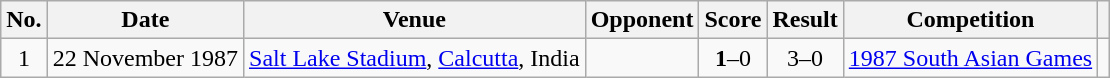<table class="wikitable plainrowheaders sortable">
<tr>
<th scope="col">No.</th>
<th scope="col">Date</th>
<th scope="col">Venue</th>
<th scope="col">Opponent</th>
<th scope="col">Score</th>
<th scope="col">Result</th>
<th scope="col">Competition</th>
<th scope="col" class="unsortable"></th>
</tr>
<tr>
<td align="center">1</td>
<td>22 November 1987</td>
<td><a href='#'>Salt Lake Stadium</a>, <a href='#'>Calcutta</a>, India</td>
<td></td>
<td align="center"><strong>1</strong>–0</td>
<td align="center">3–0</td>
<td><a href='#'>1987 South Asian Games</a></td>
<td></td>
</tr>
</table>
